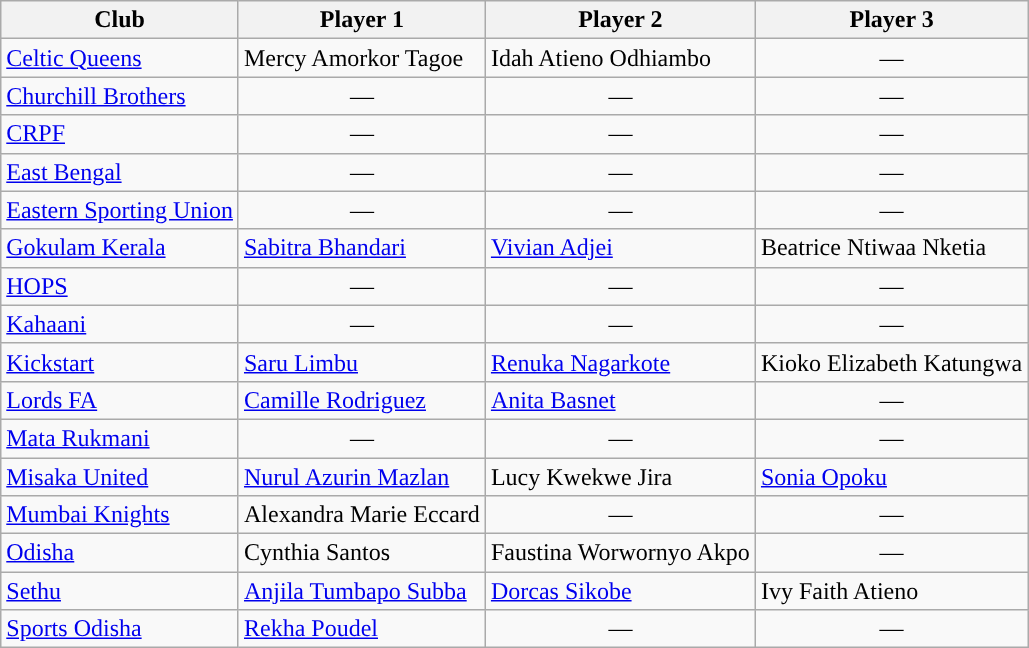<table class="sortable wikitable" style="text-align: left">
<tr>
<th style="text-align:center;">Club</th>
<th style="text-align:center;">Player 1</th>
<th style="text-align:center;">Player 2</th>
<th style="text-align:center;">Player 3</th>
</tr>
<tr>
<td><a href='#'>Celtic Queens</a></td>
<td> Mercy Amorkor Tagoe</td>
<td> Idah Atieno Odhiambo</td>
<td style="text-align: center;">—</td>
</tr>
<tr>
<td><a href='#'>Churchill Brothers</a></td>
<td style="text-align: center;">—</td>
<td style="text-align: center;">—</td>
<td style="text-align: center;">—</td>
</tr>
<tr>
<td><a href='#'>CRPF</a></td>
<td style="text-align: center;">—</td>
<td style="text-align: center;">—</td>
<td style="text-align: center;">—</td>
</tr>
<tr>
<td><a href='#'>East Bengal</a></td>
<td style="text-align: center;">—</td>
<td style="text-align: center;">—</td>
<td style="text-align: center;">—</td>
</tr>
<tr>
<td><a href='#'>Eastern Sporting Union</a></td>
<td style="text-align: center;">—</td>
<td style="text-align: center;">—</td>
<td style="text-align: center;">—</td>
</tr>
<tr>
<td><a href='#'>Gokulam Kerala</a></td>
<td> <a href='#'>Sabitra Bhandari</a></td>
<td> <a href='#'>Vivian Adjei</a></td>
<td> Beatrice Ntiwaa Nketia</td>
</tr>
<tr>
<td><a href='#'>HOPS</a></td>
<td style="text-align: center;">—</td>
<td style="text-align: center;">—</td>
<td style="text-align: center;">—</td>
</tr>
<tr>
<td><a href='#'>Kahaani</a></td>
<td style="text-align: center;">—</td>
<td style="text-align: center;">—</td>
<td style="text-align: center;">—</td>
</tr>
<tr>
<td><a href='#'>Kickstart</a></td>
<td> <a href='#'>Saru Limbu</a></td>
<td> <a href='#'>Renuka Nagarkote</a></td>
<td> Kioko Elizabeth Katungwa</td>
</tr>
<tr>
<td><a href='#'>Lords FA</a></td>
<td> <a href='#'>Camille Rodriguez</a></td>
<td> <a href='#'>Anita Basnet</a></td>
<td style="text-align: center;">—</td>
</tr>
<tr>
<td><a href='#'>Mata Rukmani</a></td>
<td style="text-align: center;">—</td>
<td style="text-align: center;">—</td>
<td style="text-align: center;">—</td>
</tr>
<tr>
<td><a href='#'>Misaka United</a></td>
<td> <a href='#'>Nurul Azurin Mazlan</a></td>
<td> Lucy Kwekwe Jira</td>
<td> <a href='#'>Sonia Opoku</a></td>
</tr>
<tr>
<td><a href='#'>Mumbai Knights</a></td>
<td> Alexandra Marie Eccard</td>
<td style="text-align: center;">—</td>
<td style="text-align: center;">—</td>
</tr>
<tr>
<td><a href='#'>Odisha</a></td>
<td> Cynthia Santos</td>
<td> Faustina Worwornyo Akpo</td>
<td style="text-align: center;">—</td>
</tr>
<tr>
<td><a href='#'>Sethu</a></td>
<td> <a href='#'>Anjila Tumbapo Subba</a></td>
<td> <a href='#'>Dorcas Sikobe</a></td>
<td> Ivy Faith Atieno</td>
</tr>
<tr>
<td><a href='#'>Sports Odisha</a></td>
<td> <a href='#'>Rekha Poudel</a></td>
<td style="text-align: center;">—</td>
<td style="text-align: center;">—</td>
</tr>
</table>
